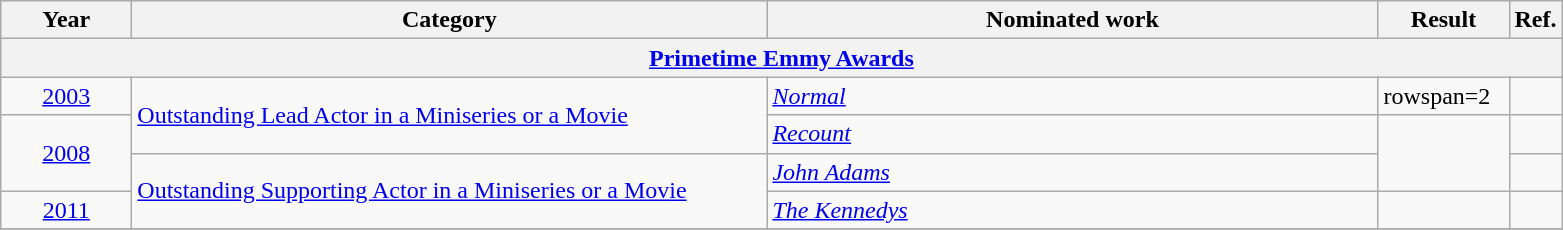<table class=wikitable>
<tr>
<th scope="col" style="width:5em;">Year</th>
<th scope="col" style="width:26em;">Category</th>
<th scope="col" style="width:25em;">Nominated work</th>
<th scope="col" style="width:5em;">Result</th>
<th>Ref.</th>
</tr>
<tr>
<th colspan=5><a href='#'>Primetime Emmy Awards</a></th>
</tr>
<tr>
<td style="text-align:center;"><a href='#'>2003</a></td>
<td rowspan=2><a href='#'>Outstanding Lead Actor in a Miniseries or a Movie</a></td>
<td><em><a href='#'>Normal</a></em></td>
<td>rowspan=2  </td>
<td></td>
</tr>
<tr>
<td style="text-align:center;", rowspan=2><a href='#'>2008</a></td>
<td><em><a href='#'>Recount</a></em></td>
<td rowspan=2></td>
</tr>
<tr>
<td rowspan=2><a href='#'>Outstanding Supporting Actor in a Miniseries or a Movie</a></td>
<td><em><a href='#'>John Adams</a></em></td>
<td></td>
</tr>
<tr>
<td style="text-align:center;"><a href='#'>2011</a></td>
<td><em><a href='#'>The Kennedys</a></em></td>
<td></td>
<td></td>
</tr>
<tr>
</tr>
</table>
